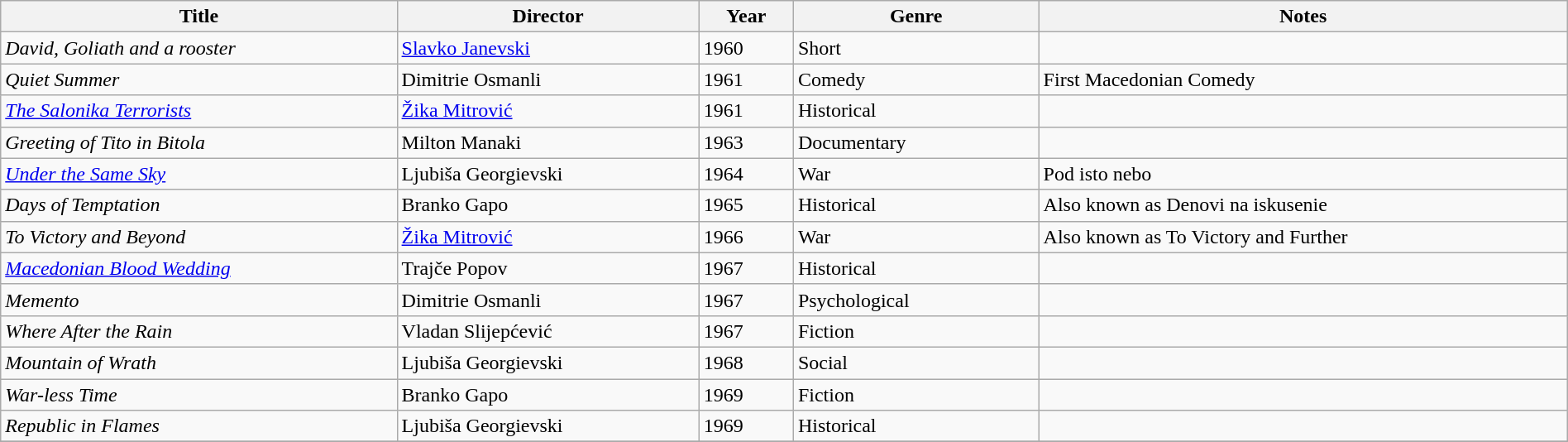<table class="wikitable" width= "100%">
<tr>
<th width=21%>Title</th>
<th width=16%>Director</th>
<th width=5%>Year</th>
<th width=13%>Genre</th>
<th width=28%>Notes</th>
</tr>
<tr>
<td><em>David, Goliath and a rooster</em></td>
<td><a href='#'>Slavko Janevski</a></td>
<td>1960</td>
<td>Short</td>
<td></td>
</tr>
<tr>
<td><em>Quiet Summer</em></td>
<td>Dimitrie Osmanli</td>
<td>1961</td>
<td>Comedy</td>
<td>First Macedonian Comedy</td>
</tr>
<tr>
<td><em><a href='#'>The Salonika Terrorists</a></em></td>
<td><a href='#'>Žika Mitrović</a></td>
<td>1961</td>
<td>Historical</td>
<td></td>
</tr>
<tr>
<td><em>Greeting of Tito in Bitola</em></td>
<td>Milton Manaki</td>
<td>1963</td>
<td>Documentary</td>
<td></td>
</tr>
<tr>
<td><em><a href='#'>Under the Same Sky</a></em></td>
<td>Ljubiša Georgievski</td>
<td>1964</td>
<td>War</td>
<td>Pod isto nebo</td>
</tr>
<tr>
<td><em>Days of Temptation</em></td>
<td>Branko Gapo</td>
<td>1965</td>
<td>Historical</td>
<td>Also known as Denovi na iskusenie</td>
</tr>
<tr>
<td><em>To Victory and Beyond</em></td>
<td><a href='#'>Žika Mitrović</a></td>
<td>1966</td>
<td>War</td>
<td>Also known as To Victory and Further</td>
</tr>
<tr>
<td><em><a href='#'>Macedonian Blood Wedding</a></em></td>
<td>Trajče Popov</td>
<td>1967</td>
<td>Historical</td>
<td></td>
</tr>
<tr>
<td><em>Memento</em></td>
<td>Dimitrie Osmanli</td>
<td>1967</td>
<td>Psychological</td>
<td></td>
</tr>
<tr>
<td><em>Where After the Rain</em></td>
<td>Vladan Slijepćević</td>
<td>1967</td>
<td>Fiction</td>
<td></td>
</tr>
<tr>
<td><em>Mountain of Wrath</em></td>
<td>Ljubiša Georgievski</td>
<td>1968</td>
<td>Social</td>
<td></td>
</tr>
<tr>
<td><em>War-less Time</em></td>
<td>Branko Gapo</td>
<td>1969</td>
<td>Fiction</td>
<td></td>
</tr>
<tr>
<td><em>Republic in Flames</em></td>
<td>Ljubiša Georgievski</td>
<td>1969</td>
<td>Historical</td>
<td></td>
</tr>
<tr>
</tr>
</table>
